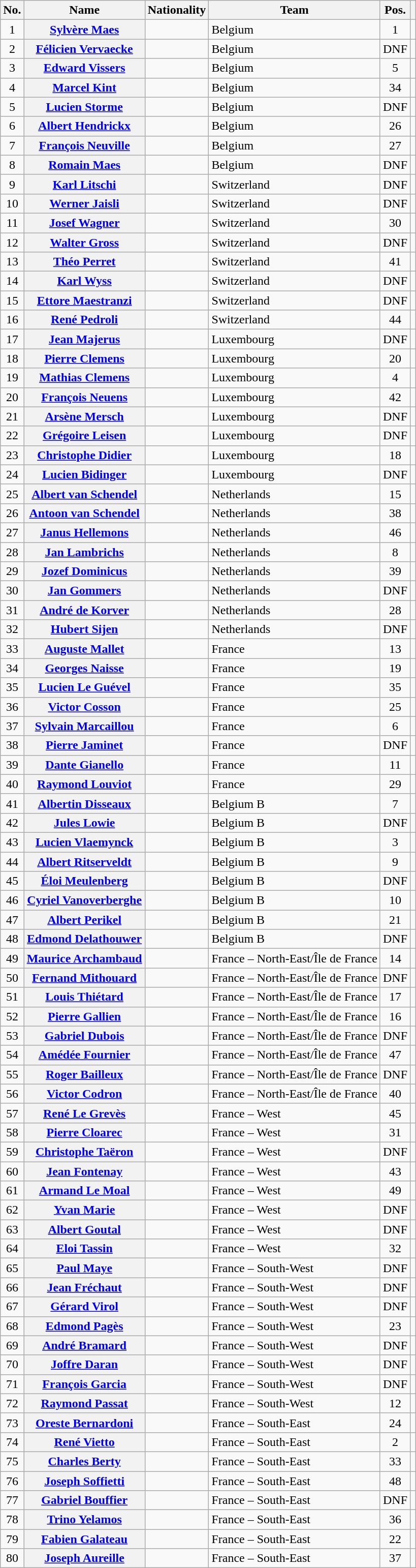<table class="wikitable plainrowheaders sortable">
<tr>
<th scope="col">No.</th>
<th scope="col">Name</th>
<th scope="col">Nationality</th>
<th scope="col">Team</th>
<th scope="col" data-sort-type="number">Pos.</th>
<th scope="col" class="unsortable"></th>
</tr>
<tr>
<td style="text-align:center;">1</td>
<th scope="row"><a href='#'>Sylvère Maes</a></th>
<td></td>
<td>Belgium</td>
<td style="text-align:center;">1</td>
<td style="text-align:center;"></td>
</tr>
<tr>
<td style="text-align:center;">2</td>
<th scope="row"><a href='#'>Félicien Vervaecke</a></th>
<td></td>
<td>Belgium</td>
<td style="text-align:center;" data-sort-value="50">DNF</td>
<td style="text-align:center;"></td>
</tr>
<tr>
<td style="text-align:center;">3</td>
<th scope="row"><a href='#'>Edward Vissers</a></th>
<td></td>
<td>Belgium</td>
<td style="text-align:center;">5</td>
<td style="text-align:center;"></td>
</tr>
<tr>
<td style="text-align:center;">4</td>
<th scope="row"><a href='#'>Marcel Kint</a></th>
<td></td>
<td>Belgium</td>
<td style="text-align:center;">34</td>
<td style="text-align:center;"></td>
</tr>
<tr>
<td style="text-align:center;">5</td>
<th scope="row"><a href='#'>Lucien Storme</a></th>
<td></td>
<td>Belgium</td>
<td style="text-align:center;" data-sort-value="50">DNF</td>
<td style="text-align:center;"></td>
</tr>
<tr>
<td style="text-align:center;">6</td>
<th scope="row"><a href='#'>Albert Hendrickx</a></th>
<td></td>
<td>Belgium</td>
<td style="text-align:center;">26</td>
<td style="text-align:center;"></td>
</tr>
<tr>
<td style="text-align:center;">7</td>
<th scope="row"><a href='#'>François Neuville</a></th>
<td></td>
<td>Belgium</td>
<td style="text-align:center;">27</td>
<td style="text-align:center;"></td>
</tr>
<tr>
<td style="text-align:center;">8</td>
<th scope="row"><a href='#'>Romain Maes</a></th>
<td></td>
<td>Belgium</td>
<td style="text-align:center;" data-sort-value="50">DNF</td>
<td style="text-align:center;"></td>
</tr>
<tr>
<td style="text-align:center;">9</td>
<th scope="row"><a href='#'>Karl Litschi</a></th>
<td></td>
<td>Switzerland</td>
<td style="text-align:center;" data-sort-value="50">DNF</td>
<td style="text-align:center;"></td>
</tr>
<tr>
<td style="text-align:center;">10</td>
<th scope="row"><a href='#'>Werner Jaisli</a></th>
<td></td>
<td>Switzerland</td>
<td style="text-align:center;" data-sort-value="50">DNF</td>
<td style="text-align:center;"></td>
</tr>
<tr>
<td style="text-align:center;">11</td>
<th scope="row"><a href='#'>Josef Wagner</a></th>
<td></td>
<td>Switzerland</td>
<td style="text-align:center;">30</td>
<td style="text-align:center;"></td>
</tr>
<tr>
<td style="text-align:center;">12</td>
<th scope="row"><a href='#'>Walter Gross</a></th>
<td></td>
<td>Switzerland</td>
<td style="text-align:center;" data-sort-value="50">DNF</td>
<td style="text-align:center;"></td>
</tr>
<tr>
<td style="text-align:center;">13</td>
<th scope="row"><a href='#'>Théo Perret</a></th>
<td></td>
<td>Switzerland</td>
<td style="text-align:center;">41</td>
<td style="text-align:center;"></td>
</tr>
<tr>
<td style="text-align:center;">14</td>
<th scope="row"><a href='#'>Karl Wyss</a></th>
<td></td>
<td>Switzerland</td>
<td style="text-align:center;" data-sort-value="50">DNF</td>
<td style="text-align:center;"></td>
</tr>
<tr>
<td style="text-align:center;">15</td>
<th scope="row"><a href='#'>Ettore Maestranzi</a></th>
<td></td>
<td>Switzerland</td>
<td style="text-align:center;" data-sort-value="50">DNF</td>
<td style="text-align:center;"></td>
</tr>
<tr>
<td style="text-align:center;">16</td>
<th scope="row"><a href='#'>René Pedroli</a></th>
<td></td>
<td>Switzerland</td>
<td style="text-align:center;">44</td>
<td style="text-align:center;"></td>
</tr>
<tr>
<td style="text-align:center;">17</td>
<th scope="row"><a href='#'>Jean Majerus</a></th>
<td></td>
<td>Luxembourg</td>
<td style="text-align:center;" data-sort-value="50">DNF</td>
<td style="text-align:center;"></td>
</tr>
<tr>
<td style="text-align:center;">18</td>
<th scope="row"><a href='#'>Pierre Clemens</a></th>
<td></td>
<td>Luxembourg</td>
<td style="text-align:center;">20</td>
<td style="text-align:center;"></td>
</tr>
<tr>
<td style="text-align:center;">19</td>
<th scope="row"><a href='#'>Mathias Clemens</a></th>
<td></td>
<td>Luxembourg</td>
<td style="text-align:center;">4</td>
<td style="text-align:center;"></td>
</tr>
<tr>
<td style="text-align:center;">20</td>
<th scope="row"><a href='#'>François Neuens</a></th>
<td></td>
<td>Luxembourg</td>
<td style="text-align:center;">42</td>
<td style="text-align:center;"></td>
</tr>
<tr>
<td style="text-align:center;">21</td>
<th scope="row"><a href='#'>Arsène Mersch</a></th>
<td></td>
<td>Luxembourg</td>
<td style="text-align:center;" data-sort-value="50">DNF</td>
<td style="text-align:center;"></td>
</tr>
<tr>
<td style="text-align:center;">22</td>
<th scope="row"><a href='#'>Grégoire Leisen</a></th>
<td></td>
<td>Luxembourg</td>
<td style="text-align:center;" data-sort-value="50">DNF</td>
<td style="text-align:center;"></td>
</tr>
<tr>
<td style="text-align:center;">23</td>
<th scope="row"><a href='#'>Christophe Didier</a></th>
<td></td>
<td>Luxembourg</td>
<td style="text-align:center;">18</td>
<td style="text-align:center;"></td>
</tr>
<tr>
<td style="text-align:center;">24</td>
<th scope="row"><a href='#'>Lucien Bidinger</a></th>
<td></td>
<td>Luxembourg</td>
<td style="text-align:center;" data-sort-value="50">DNF</td>
<td style="text-align:center;"></td>
</tr>
<tr>
<td style="text-align:center;">25</td>
<th scope="row"><a href='#'>Albert van Schendel</a></th>
<td></td>
<td>Netherlands</td>
<td style="text-align:center;">15</td>
<td style="text-align:center;"></td>
</tr>
<tr>
<td style="text-align:center;">26</td>
<th scope="row"><a href='#'>Antoon van Schendel</a></th>
<td></td>
<td>Netherlands</td>
<td style="text-align:center;">38</td>
<td style="text-align:center;"></td>
</tr>
<tr>
<td style="text-align:center;">27</td>
<th scope="row"><a href='#'>Janus Hellemons</a></th>
<td></td>
<td>Netherlands</td>
<td style="text-align:center;">46</td>
<td style="text-align:center;"></td>
</tr>
<tr>
<td style="text-align:center;">28</td>
<th scope="row"><a href='#'>Jan Lambrichs</a></th>
<td></td>
<td>Netherlands</td>
<td style="text-align:center;">8</td>
<td style="text-align:center;"></td>
</tr>
<tr>
<td style="text-align:center;">29</td>
<th scope="row"><a href='#'>Jozef Dominicus</a></th>
<td></td>
<td>Netherlands</td>
<td style="text-align:center;">39</td>
<td style="text-align:center;"></td>
</tr>
<tr>
<td style="text-align:center;">30</td>
<th scope="row"><a href='#'>Jan Gommers</a></th>
<td></td>
<td>Netherlands</td>
<td style="text-align:center;" data-sort-value="50">DNF</td>
<td style="text-align:center;"></td>
</tr>
<tr>
<td style="text-align:center;">31</td>
<th scope="row"><a href='#'>André de Korver</a></th>
<td></td>
<td>Netherlands</td>
<td style="text-align:center;">28</td>
<td style="text-align:center;"></td>
</tr>
<tr>
<td style="text-align:center;">32</td>
<th scope="row"><a href='#'>Hubert Sijen</a></th>
<td></td>
<td>Netherlands</td>
<td style="text-align:center;" data-sort-value="50">DNF</td>
<td style="text-align:center;"></td>
</tr>
<tr>
<td style="text-align:center;">33</td>
<th scope="row"><a href='#'>Auguste Mallet</a></th>
<td></td>
<td>France</td>
<td style="text-align:center;">13</td>
<td style="text-align:center;"></td>
</tr>
<tr>
<td style="text-align:center;">34</td>
<th scope="row"><a href='#'>Georges Naisse</a></th>
<td></td>
<td>France</td>
<td style="text-align:center;">19</td>
<td style="text-align:center;"></td>
</tr>
<tr>
<td style="text-align:center;">35</td>
<th scope="row"><a href='#'>Lucien Le Guével</a></th>
<td></td>
<td>France</td>
<td style="text-align:center;">35</td>
<td style="text-align:center;"></td>
</tr>
<tr>
<td style="text-align:center;">36</td>
<th scope="row"><a href='#'>Victor Cosson</a></th>
<td></td>
<td>France</td>
<td style="text-align:center;">25</td>
<td style="text-align:center;"></td>
</tr>
<tr>
<td style="text-align:center;">37</td>
<th scope="row"><a href='#'>Sylvain Marcaillou</a></th>
<td></td>
<td>France</td>
<td style="text-align:center;">6</td>
<td style="text-align:center;"></td>
</tr>
<tr>
<td style="text-align:center;">38</td>
<th scope="row"><a href='#'>Pierre Jaminet</a></th>
<td></td>
<td>France</td>
<td style="text-align:center;" data-sort-value="50">DNF</td>
<td style="text-align:center;"></td>
</tr>
<tr>
<td style="text-align:center;">39</td>
<th scope="row"><a href='#'>Dante Gianello</a></th>
<td></td>
<td>France</td>
<td style="text-align:center;">11</td>
<td style="text-align:center;"></td>
</tr>
<tr>
<td style="text-align:center;">40</td>
<th scope="row"><a href='#'>Raymond Louviot</a></th>
<td></td>
<td>France</td>
<td style="text-align:center;">29</td>
<td style="text-align:center;"></td>
</tr>
<tr>
<td style="text-align:center;">41</td>
<th scope="row"><a href='#'>Albertin Disseaux</a></th>
<td></td>
<td>Belgium B</td>
<td style="text-align:center;">7</td>
<td style="text-align:center;"></td>
</tr>
<tr>
<td style="text-align:center;">42</td>
<th scope="row"><a href='#'>Jules Lowie</a></th>
<td></td>
<td>Belgium B</td>
<td style="text-align:center;" data-sort-value="50">DNF</td>
<td style="text-align:center;"></td>
</tr>
<tr>
<td style="text-align:center;">43</td>
<th scope="row"><a href='#'>Lucien Vlaemynck</a></th>
<td></td>
<td>Belgium B</td>
<td style="text-align:center;">3</td>
<td style="text-align:center;"></td>
</tr>
<tr>
<td style="text-align:center;">44</td>
<th scope="row"><a href='#'>Albert Ritserveldt</a></th>
<td></td>
<td>Belgium B</td>
<td style="text-align:center;">9</td>
<td style="text-align:center;"></td>
</tr>
<tr>
<td style="text-align:center;">45</td>
<th scope="row"><a href='#'>Éloi Meulenberg</a></th>
<td></td>
<td>Belgium B</td>
<td style="text-align:center;" data-sort-value="50">DNF</td>
<td style="text-align:center;"></td>
</tr>
<tr>
<td style="text-align:center;">46</td>
<th scope="row"><a href='#'>Cyriel Vanoverberghe</a></th>
<td></td>
<td>Belgium B</td>
<td style="text-align:center;">10</td>
<td style="text-align:center;"></td>
</tr>
<tr>
<td style="text-align:center;">47</td>
<th scope="row"><a href='#'>Albert Perikel</a></th>
<td></td>
<td>Belgium B</td>
<td style="text-align:center;">21</td>
<td style="text-align:center;"></td>
</tr>
<tr>
<td style="text-align:center;">48</td>
<th scope="row"><a href='#'>Edmond Delathouwer</a></th>
<td></td>
<td>Belgium B</td>
<td style="text-align:center;" data-sort-value="50">DNF</td>
<td style="text-align:center;"></td>
</tr>
<tr>
<td style="text-align:center;">49</td>
<th scope="row"><a href='#'>Maurice Archambaud</a></th>
<td></td>
<td>France – North-East/Île de France</td>
<td style="text-align:center;">14</td>
<td style="text-align:center;"></td>
</tr>
<tr>
<td style="text-align:center;">50</td>
<th scope="row"><a href='#'>Fernand Mithouard</a></th>
<td></td>
<td>France – North-East/Île de France</td>
<td style="text-align:center;" data-sort-value="50">DNF</td>
<td style="text-align:center;"></td>
</tr>
<tr>
<td style="text-align:center;">51</td>
<th scope="row"><a href='#'>Louis Thiétard</a></th>
<td></td>
<td>France – North-East/Île de France</td>
<td style="text-align:center;">17</td>
<td style="text-align:center;"></td>
</tr>
<tr>
<td style="text-align:center;">52</td>
<th scope="row"><a href='#'>Pierre Gallien</a></th>
<td></td>
<td>France – North-East/Île de France</td>
<td style="text-align:center;">16</td>
<td style="text-align:center;"></td>
</tr>
<tr>
<td style="text-align:center;">53</td>
<th scope="row"><a href='#'>Gabriel Dubois</a></th>
<td></td>
<td>France – North-East/Île de France</td>
<td style="text-align:center;" data-sort-value="50">DNF</td>
<td style="text-align:center;"></td>
</tr>
<tr>
<td style="text-align:center;">54</td>
<th scope="row"><a href='#'>Amédée Fournier</a></th>
<td></td>
<td>France – North-East/Île de France</td>
<td style="text-align:center;">47</td>
<td style="text-align:center;"></td>
</tr>
<tr>
<td style="text-align:center;">55</td>
<th scope="row"><a href='#'>Roger Bailleux</a></th>
<td></td>
<td>France – North-East/Île de France</td>
<td style="text-align:center;" data-sort-value="50">DNF</td>
<td style="text-align:center;"></td>
</tr>
<tr>
<td style="text-align:center;">56</td>
<th scope="row"><a href='#'>Victor Codron</a></th>
<td></td>
<td>France – North-East/Île de France</td>
<td style="text-align:center;">40</td>
<td style="text-align:center;"></td>
</tr>
<tr>
<td style="text-align:center;">57</td>
<th scope="row"><a href='#'>René Le Grevès</a></th>
<td></td>
<td>France – West</td>
<td style="text-align:center;">45</td>
<td style="text-align:center;"></td>
</tr>
<tr>
<td style="text-align:center;">58</td>
<th scope="row"><a href='#'>Pierre Cloarec</a></th>
<td></td>
<td>France – West</td>
<td style="text-align:center;">31</td>
<td style="text-align:center;"></td>
</tr>
<tr>
<td style="text-align:center;">59</td>
<th scope="row"><a href='#'>Christophe Taëron</a></th>
<td></td>
<td>France – West</td>
<td style="text-align:center;" data-sort-value="50">DNF</td>
<td style="text-align:center;"></td>
</tr>
<tr>
<td style="text-align:center;">60</td>
<th scope="row"><a href='#'>Jean Fontenay</a></th>
<td></td>
<td>France – West</td>
<td style="text-align:center;">43</td>
<td style="text-align:center;"></td>
</tr>
<tr>
<td style="text-align:center;">61</td>
<th scope="row"><a href='#'>Armand Le Moal</a></th>
<td></td>
<td>France – West</td>
<td style="text-align:center;">49</td>
<td style="text-align:center;"></td>
</tr>
<tr>
<td style="text-align:center;">62</td>
<th scope="row"><a href='#'>Yvan Marie</a></th>
<td></td>
<td>France – West</td>
<td style="text-align:center;" data-sort-value="50">DNF</td>
<td style="text-align:center;"></td>
</tr>
<tr>
<td style="text-align:center;">63</td>
<th scope="row"><a href='#'>Albert Goutal</a></th>
<td></td>
<td>France – West</td>
<td style="text-align:center;" data-sort-value="50">DNF</td>
<td style="text-align:center;"></td>
</tr>
<tr>
<td style="text-align:center;">64</td>
<th scope="row"><a href='#'>Eloi Tassin</a></th>
<td></td>
<td>France – West</td>
<td style="text-align:center;">32</td>
<td style="text-align:center;"></td>
</tr>
<tr>
<td style="text-align:center;">65</td>
<th scope="row"><a href='#'>Paul Maye</a></th>
<td></td>
<td>France – South-West</td>
<td style="text-align:center;" data-sort-value="50">DNF</td>
<td style="text-align:center;"></td>
</tr>
<tr>
<td style="text-align:center;">66</td>
<th scope="row"><a href='#'>Jean Fréchaut</a></th>
<td></td>
<td>France – South-West</td>
<td style="text-align:center;" data-sort-value="50">DNF</td>
<td style="text-align:center;"></td>
</tr>
<tr>
<td style="text-align:center;">67</td>
<th scope="row"><a href='#'>Gérard Virol</a></th>
<td></td>
<td>France – South-West</td>
<td style="text-align:center;" data-sort-value="50">DNF</td>
<td style="text-align:center;"></td>
</tr>
<tr>
<td style="text-align:center;">68</td>
<th scope="row"><a href='#'>Edmond Pagès</a></th>
<td></td>
<td>France – South-West</td>
<td style="text-align:center;">23</td>
<td style="text-align:center;"></td>
</tr>
<tr>
<td style="text-align:center;">69</td>
<th scope="row"><a href='#'>André Bramard</a></th>
<td></td>
<td>France – South-West</td>
<td style="text-align:center;" data-sort-value="50">DNF</td>
<td style="text-align:center;"></td>
</tr>
<tr>
<td style="text-align:center;">70</td>
<th scope="row"><a href='#'>Joffre Daran</a></th>
<td></td>
<td>France – South-West</td>
<td style="text-align:center;" data-sort-value="50">DNF</td>
<td style="text-align:center;"></td>
</tr>
<tr>
<td style="text-align:center;">71</td>
<th scope="row"><a href='#'>François Garcia</a></th>
<td></td>
<td>France – South-West</td>
<td style="text-align:center;" data-sort-value="50">DNF</td>
<td style="text-align:center;"></td>
</tr>
<tr>
<td style="text-align:center;">72</td>
<th scope="row"><a href='#'>Raymond Passat</a></th>
<td></td>
<td>France – South-West</td>
<td style="text-align:center;">12</td>
<td style="text-align:center;"></td>
</tr>
<tr>
<td style="text-align:center;">73</td>
<th scope="row"><a href='#'>Oreste Bernardoni</a></th>
<td></td>
<td>France – South-East</td>
<td style="text-align:center;">24</td>
<td style="text-align:center;"></td>
</tr>
<tr>
<td style="text-align:center;">74</td>
<th scope="row"><a href='#'>René Vietto</a></th>
<td></td>
<td>France – South-East</td>
<td style="text-align:center;">2</td>
<td style="text-align:center;"></td>
</tr>
<tr>
<td style="text-align:center;">75</td>
<th scope="row"><a href='#'>Charles Berty</a></th>
<td></td>
<td>France – South-East</td>
<td style="text-align:center;">33</td>
<td style="text-align:center;"></td>
</tr>
<tr>
<td style="text-align:center;">76</td>
<th scope="row"><a href='#'>Joseph Soffietti</a></th>
<td></td>
<td>France – South-East</td>
<td style="text-align:center;">48</td>
<td style="text-align:center;"></td>
</tr>
<tr>
<td style="text-align:center;">77</td>
<th scope="row"><a href='#'>Gabriel Bouffier</a></th>
<td></td>
<td>France – South-East</td>
<td style="text-align:center;" data-sort-value="50">DNF</td>
<td style="text-align:center;"></td>
</tr>
<tr>
<td style="text-align:center;">78</td>
<th scope="row"><a href='#'>Trino Yelamos</a></th>
<td></td>
<td>France – South-East</td>
<td style="text-align:center;">36</td>
<td style="text-align:center;"></td>
</tr>
<tr>
<td style="text-align:center;">79</td>
<th scope="row"><a href='#'>Fabien Galateau</a></th>
<td></td>
<td>France – South-East</td>
<td style="text-align:center;">22</td>
<td style="text-align:center;"></td>
</tr>
<tr>
<td style="text-align:center;">80</td>
<th scope="row"><a href='#'>Joseph Aureille</a></th>
<td></td>
<td>France – South-East</td>
<td style="text-align:center;">37</td>
<td style="text-align:center;"></td>
</tr>
</table>
